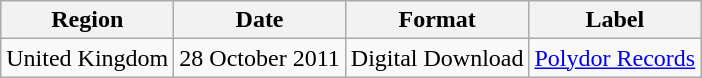<table class=wikitable>
<tr>
<th>Region</th>
<th>Date</th>
<th>Format</th>
<th>Label</th>
</tr>
<tr>
<td>United Kingdom</td>
<td>28 October 2011</td>
<td>Digital Download</td>
<td><a href='#'>Polydor Records</a></td>
</tr>
</table>
